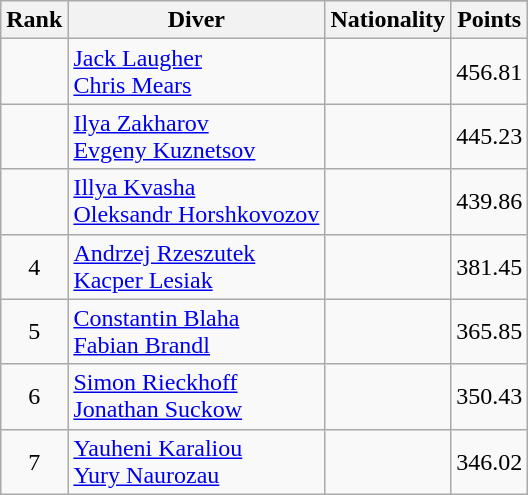<table class="wikitable sortable" style="text-align:center">
<tr>
<th rowspan=2>Rank</th>
<th rowspan=2>Diver</th>
<th rowspan=2>Nationality</th>
</tr>
<tr>
<th>Points</th>
</tr>
<tr>
<td></td>
<td align=left><a href='#'>Jack Laugher</a><br><a href='#'>Chris Mears</a></td>
<td align=left></td>
<td>456.81</td>
</tr>
<tr>
<td></td>
<td align=left><a href='#'>Ilya Zakharov</a><br><a href='#'>Evgeny Kuznetsov</a></td>
<td align=left></td>
<td>445.23</td>
</tr>
<tr>
<td></td>
<td align=left><a href='#'>Illya Kvasha</a><br><a href='#'>Oleksandr Horshkovozov</a></td>
<td align=left></td>
<td>439.86</td>
</tr>
<tr>
<td>4</td>
<td align=left><a href='#'>Andrzej Rzeszutek</a><br><a href='#'>Kacper Lesiak</a></td>
<td align=left></td>
<td>381.45</td>
</tr>
<tr>
<td>5</td>
<td align=left><a href='#'>Constantin Blaha</a><br><a href='#'>Fabian Brandl</a></td>
<td align=left></td>
<td>365.85</td>
</tr>
<tr>
<td>6</td>
<td align=left><a href='#'>Simon Rieckhoff</a><br><a href='#'>Jonathan Suckow</a></td>
<td align=left></td>
<td>350.43</td>
</tr>
<tr>
<td>7</td>
<td align=left><a href='#'>Yauheni Karaliou</a><br><a href='#'>Yury Naurozau</a></td>
<td align=left></td>
<td>346.02</td>
</tr>
</table>
